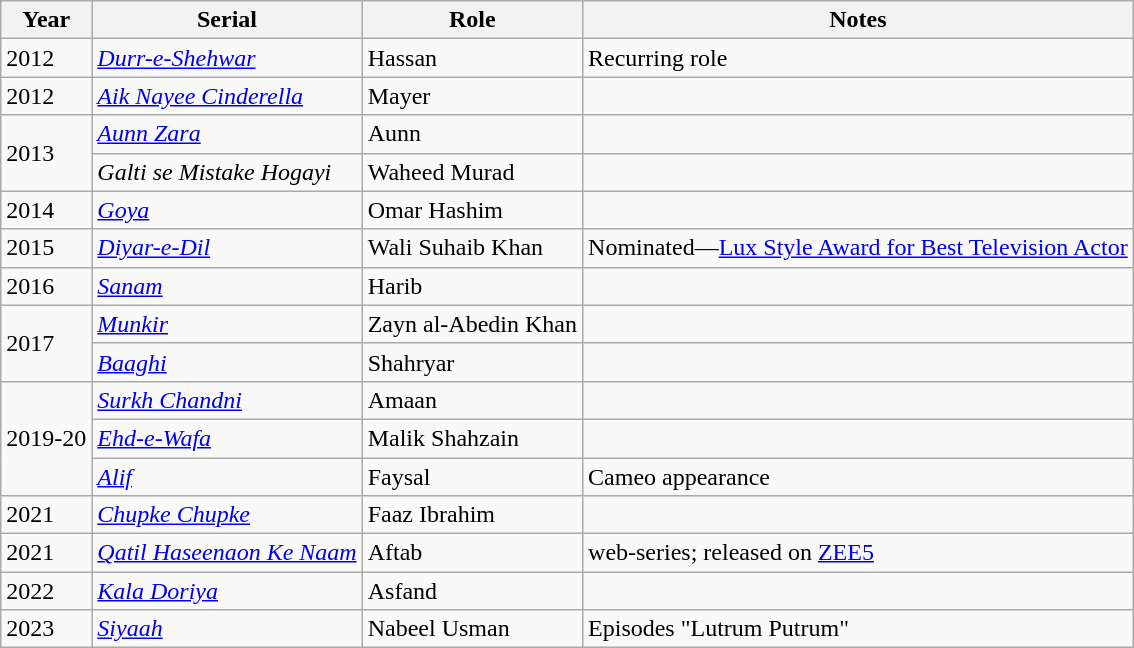<table class="wikitable">
<tr>
<th>Year</th>
<th>Serial</th>
<th>Role</th>
<th>Notes</th>
</tr>
<tr>
<td>2012</td>
<td><em><a href='#'>Durr-e-Shehwar</a></em></td>
<td>Hassan</td>
<td>Recurring role</td>
</tr>
<tr>
<td>2012</td>
<td><em><a href='#'>Aik Nayee Cinderella</a></em></td>
<td>Mayer</td>
<td></td>
</tr>
<tr>
<td rowspan="2">2013</td>
<td><em><a href='#'>Aunn Zara</a></em></td>
<td>Aunn</td>
<td></td>
</tr>
<tr>
<td><em>Galti se Mistake Hogayi</em></td>
<td>Waheed Murad</td>
<td></td>
</tr>
<tr>
<td>2014</td>
<td><em><a href='#'>Goya</a></em></td>
<td>Omar Hashim</td>
<td></td>
</tr>
<tr>
<td>2015</td>
<td><em><a href='#'>Diyar-e-Dil</a></em></td>
<td>Wali Suhaib Khan</td>
<td>Nominated—<a href='#'>Lux Style Award for Best Television Actor</a></td>
</tr>
<tr>
<td>2016</td>
<td><em><a href='#'>Sanam</a></em></td>
<td>Harib</td>
<td></td>
</tr>
<tr>
<td rowspan="2">2017</td>
<td><em><a href='#'>Munkir</a></em></td>
<td>Zayn al-Abedin Khan</td>
<td></td>
</tr>
<tr>
<td><em><a href='#'>Baaghi</a></em></td>
<td>Shahryar</td>
<td></td>
</tr>
<tr>
<td rowspan="3">2019-20</td>
<td><em><a href='#'>Surkh Chandni</a></em></td>
<td>Amaan</td>
<td></td>
</tr>
<tr>
<td><em><a href='#'>Ehd-e-Wafa</a></em></td>
<td>Malik Shahzain</td>
<td></td>
</tr>
<tr>
<td><em><a href='#'>Alif</a></em></td>
<td>Faysal</td>
<td>Cameo appearance</td>
</tr>
<tr>
<td rowspan="1">2021</td>
<td><em><a href='#'>Chupke Chupke</a></em></td>
<td>Faaz Ibrahim</td>
<td></td>
</tr>
<tr>
<td rowspan="1">2021</td>
<td><em><a href='#'>Qatil Haseenaon Ke Naam</a></em></td>
<td>Aftab</td>
<td>web-series; released on <a href='#'>ZEE5</a></td>
</tr>
<tr>
<td>2022</td>
<td><em><a href='#'>Kala Doriya</a></em></td>
<td>Asfand</td>
<td></td>
</tr>
<tr>
<td>2023</td>
<td><em><a href='#'>Siyaah</a></em></td>
<td>Nabeel Usman</td>
<td>Episodes "Lutrum Putrum"</td>
</tr>
</table>
